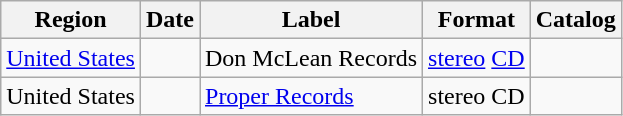<table class="wikitable">
<tr>
<th>Region</th>
<th>Date</th>
<th>Label</th>
<th>Format</th>
<th>Catalog</th>
</tr>
<tr>
<td rowspan="1"><a href='#'>United States</a></td>
<td rowspan="1"></td>
<td rowspan="1">Don McLean Records</td>
<td><a href='#'>stereo</a> <a href='#'>CD</a></td>
<td></td>
</tr>
<tr>
<td rowspan="1">United States</td>
<td rowspan="1"></td>
<td rowspan="1"><a href='#'>Proper Records</a></td>
<td>stereo CD</td>
<td></td>
</tr>
</table>
